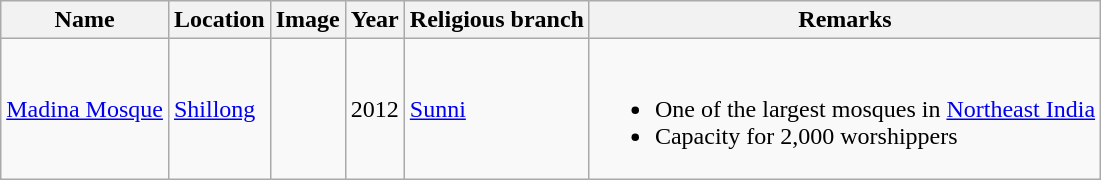<table class="wikitable sortable">
<tr>
<th>Name</th>
<th>Location</th>
<th>Image</th>
<th>Year</th>
<th>Religious branch</th>
<th>Remarks</th>
</tr>
<tr>
<td><a href='#'>Madina Mosque</a></td>
<td><a href='#'>Shillong</a></td>
<td></td>
<td>2012</td>
<td><a href='#'>Sunni</a></td>
<td><br><ul><li>One of the largest mosques in <a href='#'>Northeast India</a></li><li>Capacity for 2,000 worshippers</li></ul></td>
</tr>
</table>
